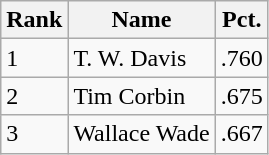<table class="wikitable">
<tr>
<th>Rank</th>
<th>Name</th>
<th>Pct.</th>
</tr>
<tr>
<td>1</td>
<td>T. W. Davis</td>
<td>.760</td>
</tr>
<tr>
<td>2</td>
<td>Tim Corbin</td>
<td>.675</td>
</tr>
<tr>
<td>3</td>
<td>Wallace Wade</td>
<td>.667</td>
</tr>
</table>
